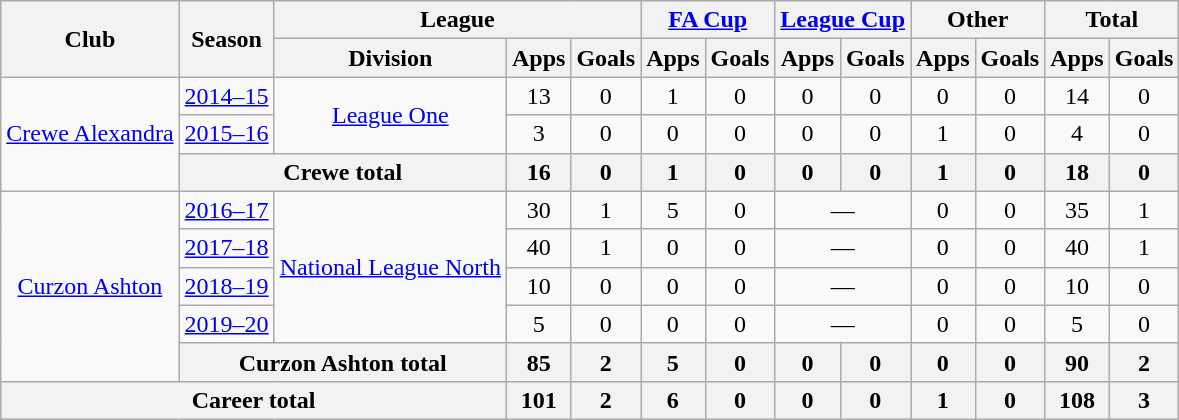<table class="wikitable" style="text-align:center">
<tr>
<th rowspan="2">Club</th>
<th rowspan="2">Season</th>
<th colspan="3">League</th>
<th colspan="2"><a href='#'>FA Cup</a></th>
<th colspan="2"><a href='#'>League Cup</a></th>
<th colspan="2">Other</th>
<th colspan="2">Total</th>
</tr>
<tr>
<th>Division</th>
<th>Apps</th>
<th>Goals</th>
<th>Apps</th>
<th>Goals</th>
<th>Apps</th>
<th>Goals</th>
<th>Apps</th>
<th>Goals</th>
<th>Apps</th>
<th>Goals</th>
</tr>
<tr>
<td rowspan="3"><a href='#'>Crewe Alexandra</a></td>
<td><a href='#'>2014–15</a></td>
<td rowspan="2"><a href='#'>League One</a></td>
<td>13</td>
<td>0</td>
<td>1</td>
<td>0</td>
<td>0</td>
<td>0</td>
<td>0</td>
<td>0</td>
<td>14</td>
<td>0</td>
</tr>
<tr>
<td><a href='#'>2015–16</a></td>
<td>3</td>
<td>0</td>
<td>0</td>
<td>0</td>
<td>0</td>
<td>0</td>
<td>1</td>
<td>0</td>
<td>4</td>
<td>0</td>
</tr>
<tr>
<th colspan="2">Crewe total</th>
<th>16</th>
<th>0</th>
<th>1</th>
<th>0</th>
<th>0</th>
<th>0</th>
<th>1</th>
<th>0</th>
<th>18</th>
<th>0</th>
</tr>
<tr>
<td rowspan="5"><a href='#'>Curzon Ashton</a></td>
<td><a href='#'>2016–17</a></td>
<td rowspan="4"><a href='#'>National League North</a></td>
<td>30</td>
<td>1</td>
<td>5</td>
<td>0</td>
<td colspan="2">—</td>
<td>0</td>
<td>0</td>
<td>35</td>
<td>1</td>
</tr>
<tr>
<td><a href='#'>2017–18</a></td>
<td>40</td>
<td>1</td>
<td>0</td>
<td>0</td>
<td colspan="2">—</td>
<td>0</td>
<td>0</td>
<td>40</td>
<td>1</td>
</tr>
<tr>
<td><a href='#'>2018–19</a></td>
<td>10</td>
<td>0</td>
<td>0</td>
<td>0</td>
<td colspan="2">—</td>
<td>0</td>
<td>0</td>
<td>10</td>
<td>0</td>
</tr>
<tr>
<td><a href='#'>2019–20</a></td>
<td>5</td>
<td>0</td>
<td>0</td>
<td>0</td>
<td colspan="2">—</td>
<td>0</td>
<td>0</td>
<td>5</td>
<td>0</td>
</tr>
<tr>
<th colspan="2">Curzon Ashton total</th>
<th>85</th>
<th>2</th>
<th>5</th>
<th>0</th>
<th>0</th>
<th>0</th>
<th>0</th>
<th>0</th>
<th>90</th>
<th>2</th>
</tr>
<tr>
<th colspan="3">Career total</th>
<th>101</th>
<th>2</th>
<th>6</th>
<th>0</th>
<th>0</th>
<th>0</th>
<th>1</th>
<th>0</th>
<th>108</th>
<th>3</th>
</tr>
</table>
